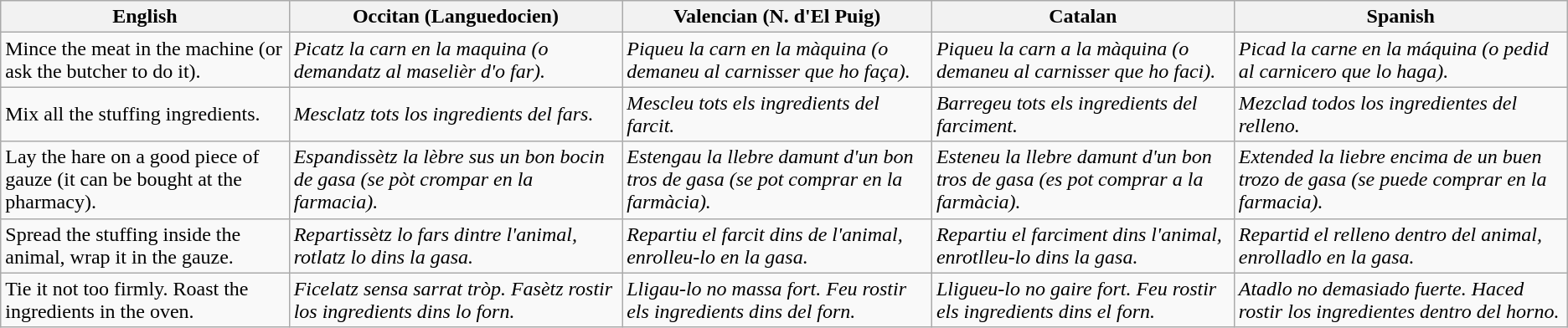<table class="wikitable centre">
<tr>
<th scope=col>English</th>
<th scope=col>Occitan (Languedocien)</th>
<th scope=col>Valencian (N. d'El Puig)</th>
<th scope=col>Catalan</th>
<th scope=col>Spanish</th>
</tr>
<tr>
<td>Mince the meat in the machine (or ask the butcher to do it).</td>
<td><em>Picatz la carn en la maquina (o demandatz al maselièr d'o far).</em></td>
<td><em>Piqueu la carn en la màquina (o demaneu al carnisser que ho faça).</em></td>
<td><em>Piqueu la carn a la màquina (o demaneu al carnisser que ho faci).</em></td>
<td><em>Picad la carne en la máquina (o pedid al carnicero que lo haga).</em></td>
</tr>
<tr>
<td>Mix all the stuffing ingredients.</td>
<td><em>Mesclatz tots los ingredients del fars.</em></td>
<td><em>Mescleu tots els ingredients del farcit.</em></td>
<td><em>Barregeu tots els ingredients del farciment.</em></td>
<td><em>Mezclad todos los ingredientes del relleno.</em></td>
</tr>
<tr>
<td>Lay the hare on a good piece of gauze (it can be bought at the pharmacy).</td>
<td><em>Espandissètz la lèbre sus un bon bocin de gasa (se pòt crompar en la farmacia).</em></td>
<td><em>Estengau la llebre damunt d'un bon tros de gasa (se pot comprar en la farmàcia).</em></td>
<td><em>Esteneu la llebre damunt d'un bon tros de gasa (es pot comprar a la farmàcia).</em></td>
<td><em>Extended la liebre encima de un buen trozo de gasa (se puede comprar en la farmacia).</em></td>
</tr>
<tr>
<td>Spread the stuffing inside the animal, wrap it in the gauze.</td>
<td><em>Repartissètz lo fars dintre l'animal, rotlatz lo dins la gasa.</em></td>
<td><em>Repartiu el farcit dins de l'animal, enrolleu-lo en la gasa.</em></td>
<td><em>Repartiu el farciment dins l'animal, enrotlleu-lo dins la gasa.</em></td>
<td><em>Repartid el relleno dentro del animal, enrolladlo en la gasa.</em></td>
</tr>
<tr>
<td>Tie it not too firmly. Roast the ingredients in the oven.</td>
<td><em>Ficelatz sensa sarrat tròp. Fasètz rostir los ingredients dins lo forn.</em></td>
<td><em>Lligau-lo no massa fort. Feu rostir els ingredients dins del forn.</em></td>
<td><em>Lligueu-lo no gaire fort. Feu rostir els ingredients dins el forn.</em></td>
<td><em>Atadlo no demasiado fuerte. Haced rostir los ingredientes dentro del horno.</em></td>
</tr>
</table>
